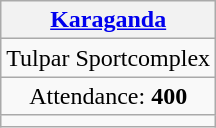<table class="wikitable" style="text-align:center;">
<tr>
<th colspan="4" align="center"><a href='#'>Karaganda</a></th>
</tr>
<tr>
<td>Tulpar Sportcomplex</td>
</tr>
<tr>
<td>Attendance: <strong>400</strong></td>
</tr>
<tr>
<td !rowspan=8 colspan=2></td>
</tr>
</table>
